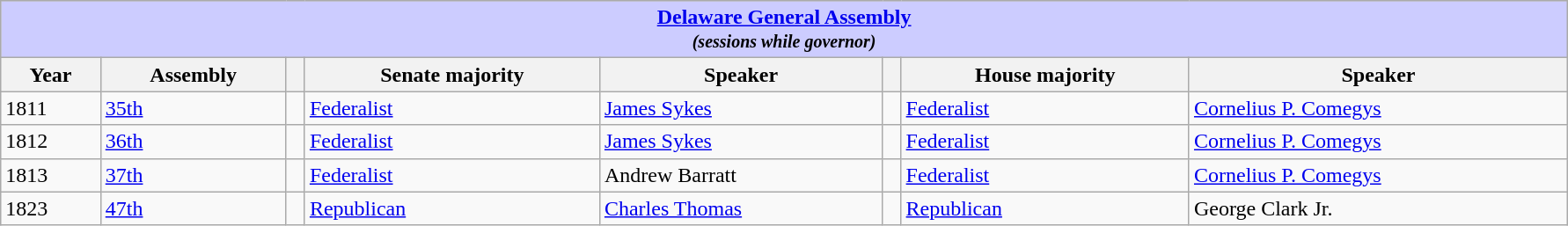<table class=wikitable style="width: 94%" style="text-align: center;" align="center">
<tr bgcolor=#cccccc>
<th colspan=12 style="background: #ccccff;"><strong><a href='#'>Delaware General Assembly</a></strong> <br> <small> <em>(sessions while governor)</em></small></th>
</tr>
<tr>
<th><strong>Year</strong></th>
<th><strong>Assembly</strong></th>
<th></th>
<th><strong>Senate majority</strong></th>
<th><strong>Speaker</strong></th>
<th></th>
<th><strong>House majority</strong></th>
<th><strong>Speaker</strong></th>
</tr>
<tr>
<td>1811</td>
<td><a href='#'>35th</a></td>
<td></td>
<td><a href='#'>Federalist</a></td>
<td><a href='#'>James Sykes</a></td>
<td></td>
<td><a href='#'>Federalist</a></td>
<td><a href='#'>Cornelius P. Comegys</a></td>
</tr>
<tr>
<td>1812</td>
<td><a href='#'>36th</a></td>
<td></td>
<td><a href='#'>Federalist</a></td>
<td><a href='#'>James Sykes</a></td>
<td></td>
<td><a href='#'>Federalist</a></td>
<td><a href='#'>Cornelius P. Comegys</a></td>
</tr>
<tr>
<td>1813</td>
<td><a href='#'>37th</a></td>
<td></td>
<td><a href='#'>Federalist</a></td>
<td>Andrew Barratt</td>
<td></td>
<td><a href='#'>Federalist</a></td>
<td><a href='#'>Cornelius P. Comegys</a></td>
</tr>
<tr>
<td>1823</td>
<td><a href='#'>47th</a></td>
<td></td>
<td><a href='#'>Republican</a></td>
<td><a href='#'>Charles Thomas</a></td>
<td></td>
<td><a href='#'>Republican</a></td>
<td>George Clark Jr.</td>
</tr>
</table>
